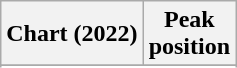<table class="wikitable sortable plainrowheaders" style="text-align:center">
<tr>
<th scope="col">Chart (2022)</th>
<th scope="col">Peak<br>position</th>
</tr>
<tr>
</tr>
<tr>
</tr>
</table>
